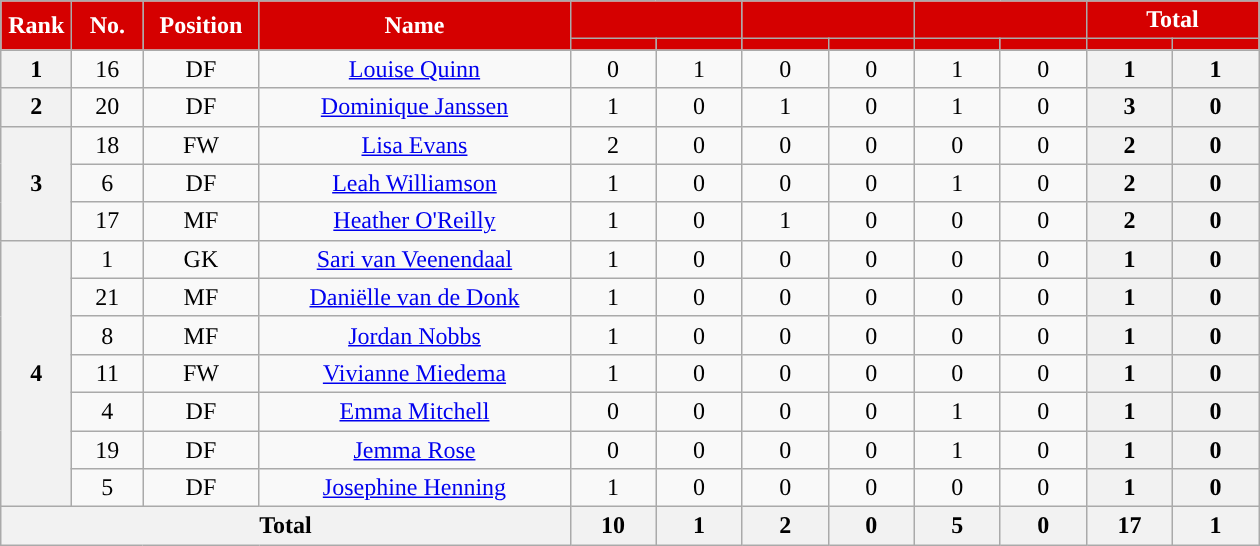<table class="wikitable" style="text-align:center; font-size:100%; ">
<tr>
<th style="background:#d50000; color:white; text-align:center; width:40px" rowspan="2">Rank</th>
<th style="background:#d50000; color:white; text-align:center; width:40px" rowspan="2">No.</th>
<th rowspan="2" style="background:#d50000; color:white; text-align:center; width:70px">Position</th>
<th style="background:#d50000; color:white; text-align:center; width:200px" rowspan="2">Name</th>
<th style="background:#d50000; color:white; text-align:center;" colspan="2"><a href='#'></a></th>
<th style="background:#d50000; color:white; text-align:center;" colspan="2"><a href='#'></a></th>
<th style="background:#d50000; color:white; text-align:center;" colspan="2"><a href='#'></a></th>
<th style="background:#d50000; color:white; text-align:center;" colspan="2">Total</th>
</tr>
<tr>
<th style="background:#d50000; color:white; text-align:center; width:50px;"></th>
<th style="background:#d50000; color:white; text-align:center; width:50px;"></th>
<th style="background:#d50000; color:white; text-align:center; width:50px;"></th>
<th style="background:#d50000; color:white; text-align:center; width:50px;"></th>
<th style="background:#d50000; color:white; text-align:center; width:50px;"></th>
<th style="background:#d50000; color:white; text-align:center; width:50px;"></th>
<th style="background:#d50000; color:white; text-align:center; width:50px;"></th>
<th style="background:#d50000; color:white; text-align:center; width:50px;"></th>
</tr>
<tr>
<th>1</th>
<td>16</td>
<td>DF</td>
<td> <a href='#'>Louise Quinn</a></td>
<td>0</td>
<td>1</td>
<td>0</td>
<td>0</td>
<td>1</td>
<td>0</td>
<th>1</th>
<th>1</th>
</tr>
<tr>
<th>2</th>
<td>20</td>
<td>DF</td>
<td> <a href='#'>Dominique Janssen</a></td>
<td>1</td>
<td>0</td>
<td>1</td>
<td>0</td>
<td>1</td>
<td>0</td>
<th>3</th>
<th>0</th>
</tr>
<tr>
<th rowspan="3">3</th>
<td>18</td>
<td>FW</td>
<td> <a href='#'>Lisa Evans</a></td>
<td>2</td>
<td>0</td>
<td>0</td>
<td>0</td>
<td>0</td>
<td>0</td>
<th>2</th>
<th>0</th>
</tr>
<tr>
<td>6</td>
<td>DF</td>
<td> <a href='#'>Leah Williamson</a></td>
<td>1</td>
<td>0</td>
<td>0</td>
<td>0</td>
<td>1</td>
<td>0</td>
<th>2</th>
<th>0</th>
</tr>
<tr>
<td>17</td>
<td>MF</td>
<td> <a href='#'>Heather O'Reilly</a></td>
<td>1</td>
<td>0</td>
<td>1</td>
<td>0</td>
<td>0</td>
<td>0</td>
<th>2</th>
<th>0</th>
</tr>
<tr>
<th rowspan="7">4</th>
<td>1</td>
<td>GK</td>
<td> <a href='#'>Sari van Veenendaal</a></td>
<td>1</td>
<td>0</td>
<td>0</td>
<td>0</td>
<td>0</td>
<td>0</td>
<th>1</th>
<th>0</th>
</tr>
<tr>
<td>21</td>
<td>MF</td>
<td> <a href='#'>Daniëlle van de Donk</a></td>
<td>1</td>
<td>0</td>
<td>0</td>
<td>0</td>
<td>0</td>
<td>0</td>
<th>1</th>
<th>0</th>
</tr>
<tr>
<td>8</td>
<td>MF</td>
<td> <a href='#'>Jordan Nobbs</a></td>
<td>1</td>
<td>0</td>
<td>0</td>
<td>0</td>
<td>0</td>
<td>0</td>
<th>1</th>
<th>0</th>
</tr>
<tr>
<td>11</td>
<td>FW</td>
<td> <a href='#'>Vivianne Miedema</a></td>
<td>1</td>
<td>0</td>
<td>0</td>
<td>0</td>
<td>0</td>
<td>0</td>
<th>1</th>
<th>0</th>
</tr>
<tr>
<td>4</td>
<td>DF</td>
<td> <a href='#'>Emma Mitchell</a></td>
<td>0</td>
<td>0</td>
<td>0</td>
<td>0</td>
<td>1</td>
<td>0</td>
<th>1</th>
<th>0</th>
</tr>
<tr>
<td>19</td>
<td>DF</td>
<td> <a href='#'>Jemma Rose</a></td>
<td>0</td>
<td>0</td>
<td>0</td>
<td>0</td>
<td>1</td>
<td>0</td>
<th>1</th>
<th>0</th>
</tr>
<tr>
<td>5</td>
<td>DF</td>
<td> <a href='#'>Josephine Henning</a></td>
<td>1</td>
<td>0</td>
<td>0</td>
<td>0</td>
<td>0</td>
<td>0</td>
<th>1</th>
<th>0</th>
</tr>
<tr>
<th colspan="4">Total</th>
<th>10</th>
<th>1</th>
<th>2</th>
<th>0</th>
<th>5</th>
<th>0</th>
<th>17</th>
<th>1</th>
</tr>
</table>
